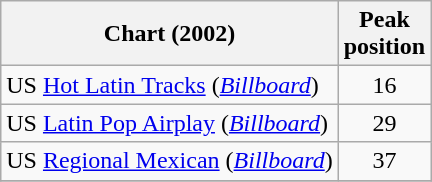<table class="wikitable">
<tr>
<th align="center">Chart (2002)</th>
<th align="center">Peak<br>position</th>
</tr>
<tr>
<td align="left">US <a href='#'>Hot Latin Tracks</a> (<em><a href='#'>Billboard</a></em>)</td>
<td align="center">16</td>
</tr>
<tr>
<td align="left">US <a href='#'>Latin Pop Airplay</a> (<em><a href='#'>Billboard</a></em>)</td>
<td align="center">29</td>
</tr>
<tr>
<td align="left">US <a href='#'>Regional Mexican</a> (<em><a href='#'>Billboard</a></em>)</td>
<td align="center">37</td>
</tr>
<tr>
</tr>
</table>
